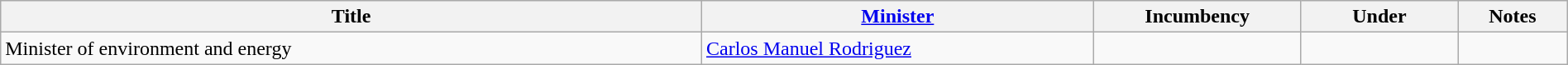<table class="wikitable" style="width:100%;">
<tr>
<th>Title</th>
<th style="width:25%;"><a href='#'>Minister</a></th>
<th style="width:160px;">Incumbency</th>
<th style="width:10%;">Under</th>
<th style="width:7%;">Notes</th>
</tr>
<tr>
<td>Minister of environment and energy</td>
<td><a href='#'>Carlos Manuel Rodriguez</a></td>
<td></td>
<td></td>
<td></td>
</tr>
</table>
